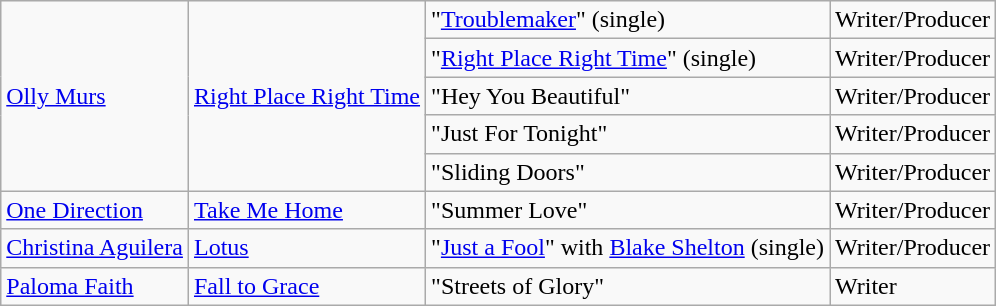<table class="wikitable">
<tr>
<td rowspan="5"><a href='#'>Olly Murs</a></td>
<td rowspan="5"><a href='#'>Right Place Right Time</a></td>
<td>"<a href='#'>Troublemaker</a>" (single)</td>
<td>Writer/Producer</td>
</tr>
<tr>
<td>"<a href='#'>Right Place Right Time</a>" (single)</td>
<td>Writer/Producer</td>
</tr>
<tr>
<td>"Hey You Beautiful"</td>
<td>Writer/Producer</td>
</tr>
<tr>
<td>"Just For Tonight"</td>
<td>Writer/Producer</td>
</tr>
<tr>
<td>"Sliding Doors"</td>
<td>Writer/Producer</td>
</tr>
<tr>
<td><a href='#'>One Direction</a></td>
<td><a href='#'>Take Me Home</a></td>
<td>"Summer Love"</td>
<td>Writer/Producer</td>
</tr>
<tr>
<td><a href='#'>Christina Aguilera</a></td>
<td><a href='#'>Lotus</a></td>
<td>"<a href='#'>Just a Fool</a>" with <a href='#'>Blake Shelton</a> (single)</td>
<td>Writer/Producer</td>
</tr>
<tr>
<td><a href='#'>Paloma Faith</a></td>
<td><a href='#'>Fall to Grace</a></td>
<td>"Streets of Glory"</td>
<td>Writer</td>
</tr>
</table>
